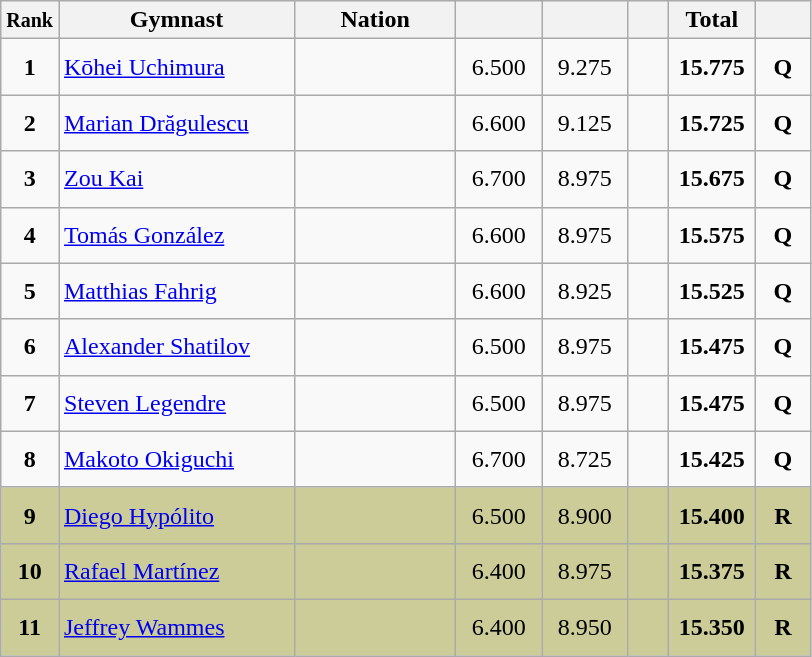<table class="wikitable sortable" style="text-align:center;">
<tr>
<th scope="col"  style="width:15px;"><small>Rank</small></th>
<th scope="col"  style="width:150px;">Gymnast</th>
<th scope="col"  style="width:100px;">Nation</th>
<th scope="col"  style="width:50px;"><small></small></th>
<th scope="col"  style="width:50px;"><small></small></th>
<th scope="col"  style="width:20px;"><small></small></th>
<th scope="col"  style="width:50px;">Total</th>
<th scope="col"  style="width:30px;"><small></small></th>
</tr>
<tr>
<td scope=row style="text-align:center"><strong>1</strong></td>
<td style="height:30px; text-align:left;"><a href='#'>Kōhei Uchimura</a></td>
<td style="text-align:left;"><small></small></td>
<td>6.500</td>
<td>9.275</td>
<td></td>
<td><strong>15.775</strong></td>
<td><strong>Q</strong></td>
</tr>
<tr>
<td scope=row style="text-align:center"><strong>2</strong></td>
<td style="height:30px; text-align:left;"><a href='#'>Marian Drăgulescu</a></td>
<td style="text-align:left;"><small></small></td>
<td>6.600</td>
<td>9.125</td>
<td></td>
<td><strong>15.725</strong></td>
<td><strong>Q</strong></td>
</tr>
<tr>
<td scope=row style="text-align:center"><strong>3</strong></td>
<td style="height:30px; text-align:left;"><a href='#'>Zou Kai</a></td>
<td style="text-align:left;"><small></small></td>
<td>6.700</td>
<td>8.975</td>
<td></td>
<td><strong>15.675</strong></td>
<td><strong>Q</strong></td>
</tr>
<tr>
<td scope=row style="text-align:center"><strong>4</strong></td>
<td style="height:30px; text-align:left;"><a href='#'>Tomás González</a></td>
<td style="text-align:left;"><small></small></td>
<td>6.600</td>
<td>8.975</td>
<td></td>
<td><strong>15.575</strong></td>
<td><strong>Q</strong></td>
</tr>
<tr>
<td scope=row style="text-align:center"><strong>5</strong></td>
<td style="height:30px; text-align:left;"><a href='#'>Matthias Fahrig</a></td>
<td style="text-align:left;"><small></small></td>
<td>6.600</td>
<td>8.925</td>
<td></td>
<td><strong>15.525</strong></td>
<td><strong>Q</strong></td>
</tr>
<tr>
<td scope=row style="text-align:center"><strong>6</strong></td>
<td style="height:30px; text-align:left;"><a href='#'>Alexander Shatilov</a></td>
<td style="text-align:left;"><small></small></td>
<td>6.500</td>
<td>8.975</td>
<td></td>
<td><strong>15.475</strong></td>
<td><strong>Q</strong></td>
</tr>
<tr>
<td scope=row style="text-align:center"><strong>7</strong></td>
<td style="height:30px; text-align:left;"><a href='#'>Steven Legendre</a></td>
<td style="text-align:left;"><small></small></td>
<td>6.500</td>
<td>8.975</td>
<td></td>
<td><strong>15.475</strong></td>
<td><strong>Q</strong></td>
</tr>
<tr>
<td scope=row style="text-align:center"><strong>8</strong></td>
<td style="height:30px; text-align:left;"><a href='#'>Makoto Okiguchi</a></td>
<td style="text-align:left;"><small></small></td>
<td>6.700</td>
<td>8.725</td>
<td></td>
<td><strong>15.425</strong></td>
<td><strong>Q</strong></td>
</tr>
<tr style="background:#CCCC99;">
<td scope=row style="text-align:center"><strong>9</strong></td>
<td style="height:30px; text-align:left;"><a href='#'>Diego Hypólito</a></td>
<td style="text-align:left;"><small></small></td>
<td>6.500</td>
<td>8.900</td>
<td></td>
<td><strong>15.400</strong></td>
<td><strong>R</strong></td>
</tr>
<tr style="background:#CCCC99;">
<td scope=row style="text-align:center"><strong>10</strong></td>
<td style="height:30px; text-align:left;"><a href='#'>Rafael Martínez</a></td>
<td style="text-align:left;"><small></small></td>
<td>6.400</td>
<td>8.975</td>
<td></td>
<td><strong>15.375</strong></td>
<td><strong>R</strong></td>
</tr>
<tr style="background:#CCCC99;">
<td scope=row style="text-align:center"><strong>11</strong></td>
<td style="height:30px; text-align:left;"><a href='#'>Jeffrey Wammes</a></td>
<td style="text-align:left;"><small></small></td>
<td>6.400</td>
<td>8.950</td>
<td></td>
<td><strong>15.350</strong></td>
<td><strong>R</strong></td>
</tr>
</table>
